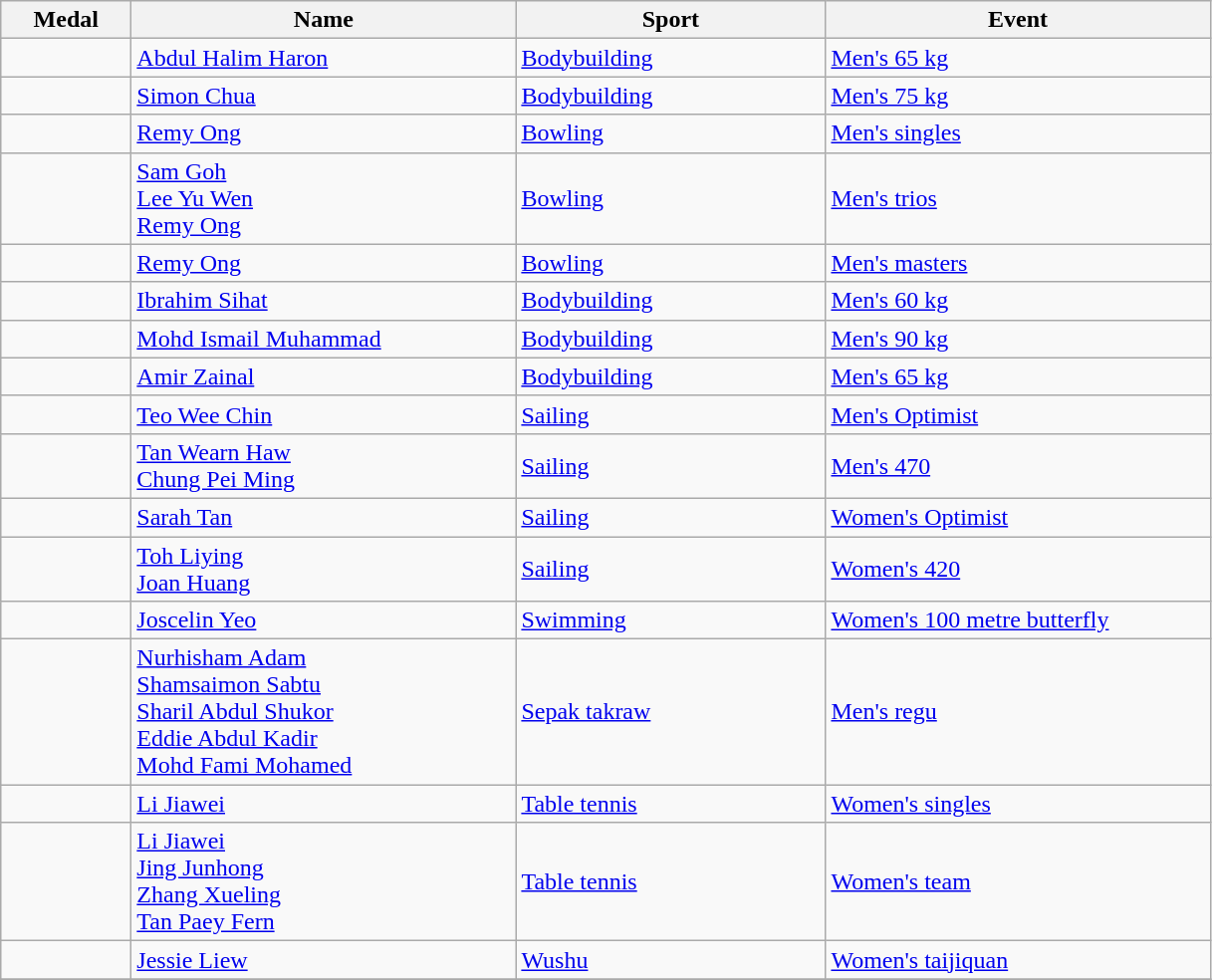<table class="wikitable sortable" style="font-size:100%">
<tr>
<th width="80">Medal</th>
<th width="250">Name</th>
<th width="200">Sport</th>
<th width="250">Event</th>
</tr>
<tr>
<td></td>
<td><a href='#'>Abdul Halim Haron</a></td>
<td><a href='#'>Bodybuilding</a></td>
<td><a href='#'>Men's 65 kg</a></td>
</tr>
<tr>
<td></td>
<td><a href='#'>Simon Chua</a></td>
<td><a href='#'>Bodybuilding</a></td>
<td><a href='#'>Men's 75 kg</a></td>
</tr>
<tr>
<td></td>
<td><a href='#'>Remy Ong</a></td>
<td><a href='#'>Bowling</a></td>
<td><a href='#'>Men's singles</a></td>
</tr>
<tr>
<td></td>
<td><a href='#'>Sam Goh</a><br><a href='#'>Lee Yu Wen</a><br><a href='#'>Remy Ong</a></td>
<td><a href='#'>Bowling</a></td>
<td><a href='#'>Men's trios</a></td>
</tr>
<tr>
<td></td>
<td><a href='#'>Remy Ong</a></td>
<td><a href='#'>Bowling</a></td>
<td><a href='#'>Men's masters</a></td>
</tr>
<tr>
<td></td>
<td><a href='#'>Ibrahim Sihat</a></td>
<td><a href='#'>Bodybuilding</a></td>
<td><a href='#'>Men's 60 kg</a></td>
</tr>
<tr>
<td></td>
<td><a href='#'>Mohd Ismail Muhammad</a></td>
<td><a href='#'>Bodybuilding</a></td>
<td><a href='#'>Men's 90 kg</a></td>
</tr>
<tr>
<td></td>
<td><a href='#'>Amir Zainal</a></td>
<td><a href='#'>Bodybuilding</a></td>
<td><a href='#'>Men's 65 kg</a></td>
</tr>
<tr>
<td></td>
<td><a href='#'>Teo Wee Chin</a></td>
<td><a href='#'>Sailing</a></td>
<td><a href='#'>Men's Optimist</a></td>
</tr>
<tr>
<td></td>
<td><a href='#'>Tan Wearn Haw</a><br><a href='#'>Chung Pei Ming</a></td>
<td><a href='#'>Sailing</a></td>
<td><a href='#'>Men's 470</a></td>
</tr>
<tr>
<td></td>
<td><a href='#'>Sarah Tan</a></td>
<td><a href='#'>Sailing</a></td>
<td><a href='#'>Women's Optimist</a></td>
</tr>
<tr>
<td></td>
<td><a href='#'>Toh Liying</a><br><a href='#'>Joan Huang</a></td>
<td><a href='#'>Sailing</a></td>
<td><a href='#'>Women's 420</a></td>
</tr>
<tr>
<td></td>
<td><a href='#'>Joscelin Yeo</a></td>
<td><a href='#'>Swimming</a></td>
<td><a href='#'>Women's 100 metre butterfly</a></td>
</tr>
<tr>
<td></td>
<td><a href='#'>Nurhisham Adam</a><br><a href='#'>Shamsaimon Sabtu</a><br><a href='#'>Sharil Abdul Shukor</a><br><a href='#'>Eddie Abdul Kadir</a><br><a href='#'>Mohd Fami Mohamed</a></td>
<td><a href='#'>Sepak takraw</a></td>
<td><a href='#'>Men's regu</a></td>
</tr>
<tr>
<td></td>
<td><a href='#'>Li Jiawei</a></td>
<td><a href='#'>Table tennis</a></td>
<td><a href='#'>Women's singles</a></td>
</tr>
<tr>
<td></td>
<td><a href='#'>Li Jiawei</a><br><a href='#'>Jing Junhong</a><br><a href='#'>Zhang Xueling</a><br><a href='#'>Tan Paey Fern</a></td>
<td><a href='#'>Table tennis</a></td>
<td><a href='#'>Women's team</a></td>
</tr>
<tr>
<td></td>
<td><a href='#'>Jessie Liew</a></td>
<td><a href='#'>Wushu</a></td>
<td><a href='#'>Women's taijiquan</a></td>
</tr>
<tr>
</tr>
</table>
